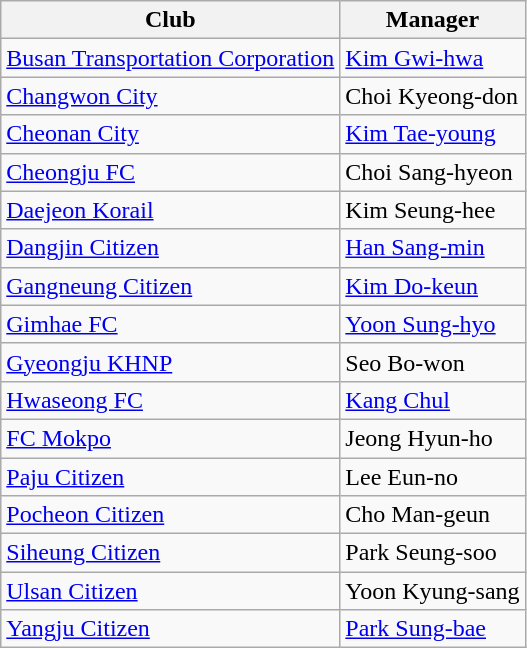<table class="wikitable sortable" style="text-align: left;">
<tr>
<th>Club</th>
<th>Manager</th>
</tr>
<tr>
<td><a href='#'>Busan Transportation Corporation</a></td>
<td> <a href='#'>Kim Gwi-hwa</a></td>
</tr>
<tr>
<td><a href='#'>Changwon City</a></td>
<td> Choi Kyeong-don</td>
</tr>
<tr>
<td><a href='#'>Cheonan City</a></td>
<td> <a href='#'>Kim Tae-young</a></td>
</tr>
<tr>
<td><a href='#'>Cheongju FC</a></td>
<td> Choi Sang-hyeon</td>
</tr>
<tr>
<td><a href='#'>Daejeon Korail</a></td>
<td> Kim Seung-hee</td>
</tr>
<tr>
<td><a href='#'>Dangjin Citizen</a></td>
<td> <a href='#'>Han Sang-min</a></td>
</tr>
<tr>
<td><a href='#'>Gangneung Citizen</a></td>
<td> <a href='#'>Kim Do-keun</a></td>
</tr>
<tr>
<td><a href='#'>Gimhae FC</a></td>
<td> <a href='#'>Yoon Sung-hyo</a></td>
</tr>
<tr>
<td><a href='#'>Gyeongju KHNP</a></td>
<td> Seo Bo-won</td>
</tr>
<tr>
<td><a href='#'>Hwaseong FC</a></td>
<td> <a href='#'>Kang Chul</a></td>
</tr>
<tr>
<td><a href='#'>FC Mokpo</a></td>
<td> Jeong Hyun-ho</td>
</tr>
<tr>
<td><a href='#'>Paju Citizen</a></td>
<td> Lee Eun-no</td>
</tr>
<tr>
<td><a href='#'>Pocheon Citizen</a></td>
<td> Cho Man-geun</td>
</tr>
<tr>
<td><a href='#'>Siheung Citizen</a></td>
<td> Park Seung-soo</td>
</tr>
<tr>
<td><a href='#'>Ulsan Citizen</a></td>
<td> Yoon Kyung-sang</td>
</tr>
<tr>
<td><a href='#'>Yangju Citizen</a></td>
<td> <a href='#'>Park Sung-bae</a></td>
</tr>
</table>
